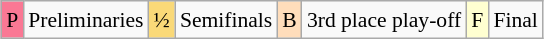<table class="wikitable" style="margin:0.5em auto; font-size:90%; line-height:1.25em;">
<tr>
<td bgcolor="#FA7894" align=center>P</td>
<td>Preliminaries</td>
<td bgcolor="#FAD978" align=center>½</td>
<td>Semifinals</td>
<td bgcolor="#fdb" align=center>B</td>
<td>3rd place play-off</td>
<td bgcolor="#ffffd1" align=center>F</td>
<td>Final</td>
</tr>
</table>
